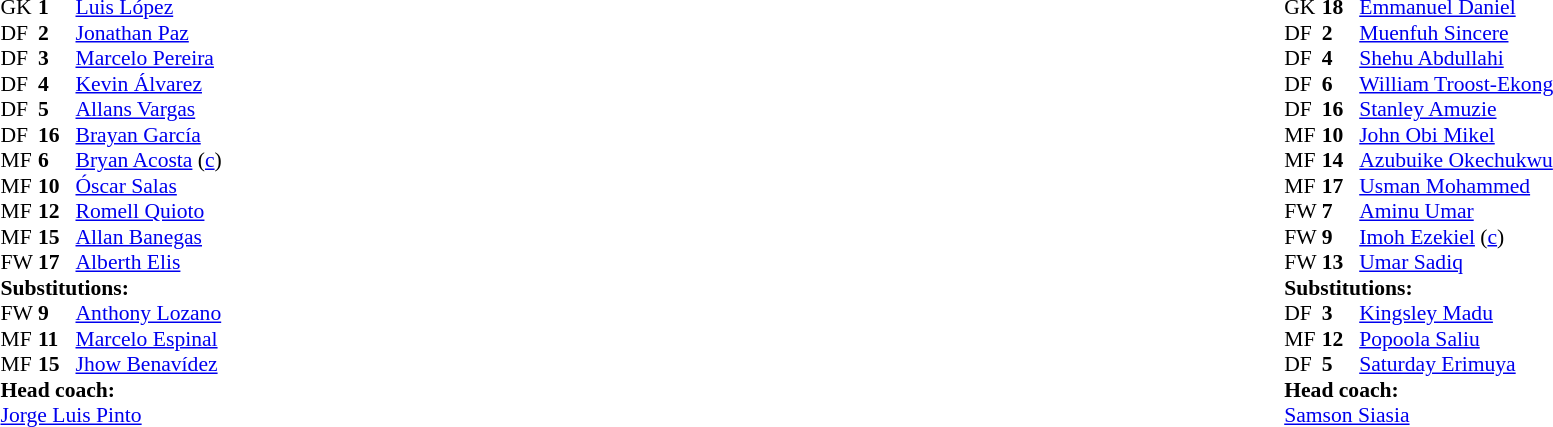<table width="100%">
<tr>
<td valign="top" width="50%"><br><table style="font-size: 90%" cellspacing="0" cellpadding="0">
<tr>
<th width="25"></th>
<th width="25"></th>
</tr>
<tr>
<td>GK</td>
<td><strong>1</strong></td>
<td><a href='#'>Luis López</a></td>
</tr>
<tr>
<td>DF</td>
<td><strong>2</strong></td>
<td><a href='#'>Jonathan Paz</a></td>
</tr>
<tr>
<td>DF</td>
<td><strong>3</strong></td>
<td><a href='#'>Marcelo Pereira</a></td>
</tr>
<tr>
<td>DF</td>
<td><strong>4</strong></td>
<td><a href='#'>Kevin Álvarez</a></td>
</tr>
<tr>
<td>DF</td>
<td><strong>5</strong></td>
<td><a href='#'>Allans Vargas</a></td>
</tr>
<tr>
<td>DF</td>
<td><strong>16</strong></td>
<td><a href='#'>Brayan García</a></td>
<td></td>
<td></td>
</tr>
<tr>
<td>MF</td>
<td><strong>6</strong></td>
<td><a href='#'>Bryan Acosta</a> (<a href='#'>c</a>)</td>
<td></td>
<td></td>
</tr>
<tr>
<td>MF</td>
<td><strong>10</strong></td>
<td><a href='#'>Óscar Salas</a></td>
</tr>
<tr>
<td>MF</td>
<td><strong>12</strong></td>
<td><a href='#'>Romell Quioto</a></td>
</tr>
<tr>
<td>MF</td>
<td><strong>15</strong></td>
<td><a href='#'>Allan Banegas</a></td>
<td></td>
<td></td>
</tr>
<tr>
<td>FW</td>
<td><strong>17</strong></td>
<td><a href='#'>Alberth Elis</a></td>
</tr>
<tr>
<td colspan=3><strong>Substitutions:</strong></td>
</tr>
<tr>
<td>FW</td>
<td><strong>9</strong></td>
<td><a href='#'>Anthony Lozano</a></td>
<td></td>
<td></td>
</tr>
<tr>
<td>MF</td>
<td><strong>11</strong></td>
<td><a href='#'>Marcelo Espinal</a></td>
<td></td>
<td></td>
</tr>
<tr>
<td>MF</td>
<td><strong>15</strong></td>
<td><a href='#'>Jhow Benavídez</a></td>
<td></td>
<td></td>
</tr>
<tr>
<td colspan=3><strong>Head coach:</strong></td>
</tr>
<tr>
<td colspan=3><a href='#'>Jorge Luis Pinto</a></td>
</tr>
</table>
</td>
<td valign="top"></td>
<td valign="top" width="50%"><br><table style="font-size: 90%" cellspacing="0" cellpadding="0" align="center">
<tr>
<th width="25"></th>
<th width="25"></th>
</tr>
<tr>
<td>GK</td>
<td><strong>18</strong></td>
<td><a href='#'>Emmanuel Daniel</a></td>
</tr>
<tr>
<td>DF</td>
<td><strong>2</strong></td>
<td><a href='#'>Muenfuh Sincere</a></td>
<td></td>
</tr>
<tr>
<td>DF</td>
<td><strong>4</strong></td>
<td><a href='#'>Shehu Abdullahi</a></td>
</tr>
<tr>
<td>DF</td>
<td><strong>6</strong></td>
<td><a href='#'>William Troost-Ekong</a></td>
</tr>
<tr>
<td>DF</td>
<td><strong>16</strong></td>
<td><a href='#'>Stanley Amuzie</a></td>
</tr>
<tr>
<td>MF</td>
<td><strong>10</strong></td>
<td><a href='#'>John Obi Mikel</a></td>
</tr>
<tr>
<td>MF</td>
<td><strong>14</strong></td>
<td><a href='#'>Azubuike Okechukwu</a></td>
<td></td>
</tr>
<tr>
<td>MF</td>
<td><strong>17</strong></td>
<td><a href='#'>Usman Mohammed</a></td>
<td></td>
<td></td>
</tr>
<tr>
<td>FW</td>
<td><strong>7</strong></td>
<td><a href='#'>Aminu Umar</a></td>
</tr>
<tr>
<td>FW</td>
<td><strong>9</strong></td>
<td><a href='#'>Imoh Ezekiel</a> (<a href='#'>c</a>)</td>
<td></td>
<td></td>
</tr>
<tr>
<td>FW</td>
<td><strong>13</strong></td>
<td><a href='#'>Umar Sadiq</a></td>
<td></td>
<td></td>
</tr>
<tr>
<td colspan=3><strong>Substitutions:</strong></td>
</tr>
<tr>
<td>DF</td>
<td><strong>3</strong></td>
<td><a href='#'>Kingsley Madu</a></td>
<td></td>
<td></td>
</tr>
<tr>
<td>MF</td>
<td><strong>12</strong></td>
<td><a href='#'>Popoola Saliu</a></td>
<td></td>
<td></td>
</tr>
<tr>
<td>DF</td>
<td><strong>5</strong></td>
<td><a href='#'>Saturday Erimuya</a></td>
<td></td>
<td></td>
</tr>
<tr>
<td colspan=3><strong>Head coach:</strong></td>
</tr>
<tr>
<td colspan=3><a href='#'>Samson Siasia</a></td>
</tr>
</table>
</td>
</tr>
</table>
